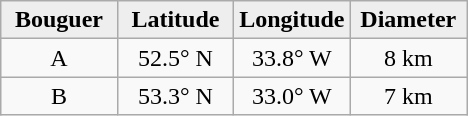<table class="wikitable">
<tr>
<th width="25%" style="background:#eeeeee;">Bouguer</th>
<th width="25%" style="background:#eeeeee;">Latitude</th>
<th width="25%" style="background:#eeeeee;">Longitude</th>
<th width="25%" style="background:#eeeeee;">Diameter</th>
</tr>
<tr>
<td align="center">A</td>
<td align="center">52.5° N</td>
<td align="center">33.8° W</td>
<td align="center">8 km</td>
</tr>
<tr>
<td align="center">B</td>
<td align="center">53.3° N</td>
<td align="center">33.0° W</td>
<td align="center">7 km</td>
</tr>
</table>
